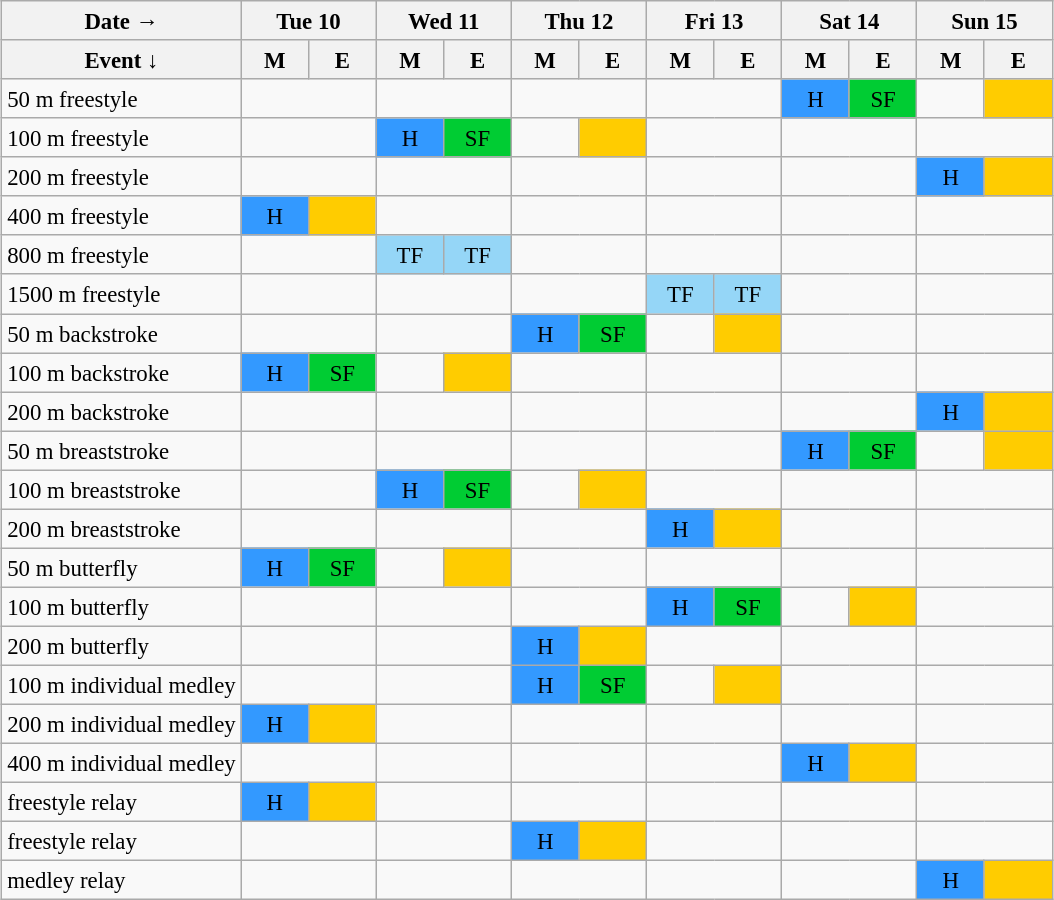<table class="wikitable" style="margin:0.5em auto; font-size:95%; line-height:1.25em;">
<tr style="text-align:center;">
<th>Date →</th>
<th colspan="2">Tue 10</th>
<th colspan="2">Wed 11</th>
<th colspan="2">Thu 12</th>
<th colspan="2">Fri 13</th>
<th colspan="2">Sat 14</th>
<th colspan="2">Sun 15</th>
</tr>
<tr>
<th>Event   ↓</th>
<th style="width:2.5em;">M</th>
<th style="width:2.5em;">E</th>
<th style="width:2.5em;">M</th>
<th style="width:2.5em;">E</th>
<th style="width:2.5em;">M</th>
<th style="width:2.5em;">E</th>
<th style="width:2.5em;">M</th>
<th style="width:2.5em;">E</th>
<th style="width:2.5em;">M</th>
<th style="width:2.5em;">E</th>
<th style="width:2.5em;">M</th>
<th style="width:2.5em;">E</th>
</tr>
<tr style="text-align:center;">
<td style="text-align:left;">50 m freestyle</td>
<td colspan="2"></td>
<td colspan="2"></td>
<td colspan="2"></td>
<td colspan="2"></td>
<td style="background-color:#3399ff;">H</td>
<td style="background-color:#00cc33;">SF</td>
<td></td>
<td style="background-color:#ffcc00;"></td>
</tr>
<tr style="text-align:center;">
<td style="text-align:left;">100 m freestyle</td>
<td colspan="2"></td>
<td style="background-color:#3399ff;">H</td>
<td style="background-color:#00cc33;">SF</td>
<td></td>
<td style="background-color:#ffcc00;"></td>
<td colspan="2"></td>
<td colspan="2"></td>
<td colspan="2"></td>
</tr>
<tr style="text-align:center;">
<td style="text-align:left;">200 m freestyle</td>
<td colspan="2"></td>
<td colspan="2"></td>
<td colspan="2"></td>
<td colspan="2"></td>
<td colspan="2"></td>
<td style="background-color:#3399ff;">H</td>
<td style="background-color:#ffcc00;"></td>
</tr>
<tr style="text-align:center;">
<td style="text-align:left;">400 m freestyle</td>
<td style="background-color:#3399ff;">H</td>
<td style="background-color:#ffcc00;"></td>
<td colspan="2"></td>
<td colspan="2"></td>
<td colspan="2"></td>
<td colspan="2"></td>
<td colspan="2"></td>
</tr>
<tr style="text-align:center;">
<td style="text-align:left;">800 m freestyle</td>
<td colspan="2"></td>
<td style="background-color:#95d6f7;">TF</td>
<td style="background-color:#95d6f7;">TF</td>
<td colspan="2"></td>
<td colspan="2"></td>
<td colspan="2"></td>
<td colspan="2"></td>
</tr>
<tr style="text-align:center;">
<td style="text-align:left;">1500 m freestyle</td>
<td colspan="2"></td>
<td colspan="2"></td>
<td colspan="2"></td>
<td style="background-color:#95d6f7;">TF</td>
<td style="background-color:#95d6f7;">TF</td>
<td colspan="2"></td>
<td colspan="2"></td>
</tr>
<tr style="text-align:center;">
<td style="text-align:left;">50 m backstroke</td>
<td colspan="2"></td>
<td colspan="2"></td>
<td style="background-color:#3399ff;">H</td>
<td style="background-color:#00cc33;">SF</td>
<td></td>
<td style="background-color:#ffcc00;"></td>
<td colspan="2"></td>
<td colspan="2"></td>
</tr>
<tr style="text-align:center;">
<td style="text-align:left;">100 m backstroke</td>
<td style="background-color:#3399ff;">H</td>
<td style="background-color:#00cc33;">SF</td>
<td></td>
<td style="background-color:#ffcc00;"></td>
<td colspan="2"></td>
<td colspan="2"></td>
<td colspan="2"></td>
<td colspan="2"></td>
</tr>
<tr style="text-align:center;">
<td style="text-align:left;">200 m backstroke</td>
<td colspan="2"></td>
<td colspan="2"></td>
<td colspan="2"></td>
<td colspan="2"></td>
<td colspan="2"></td>
<td style="background-color:#3399ff;">H</td>
<td style="background-color:#ffcc00;"></td>
</tr>
<tr style="text-align:center;">
<td style="text-align:left;">50 m breaststroke</td>
<td colspan="2"></td>
<td colspan="2"></td>
<td colspan="2"></td>
<td colspan="2"></td>
<td style="background-color:#3399ff;">H</td>
<td style="background-color:#00cc33;">SF</td>
<td></td>
<td style="background-color:#ffcc00;"></td>
</tr>
<tr style="text-align:center;">
<td style="text-align:left;">100 m breaststroke</td>
<td colspan="2"></td>
<td style="background-color:#3399ff;">H</td>
<td style="background-color:#00cc33;">SF</td>
<td></td>
<td style="background-color:#ffcc00;"></td>
<td colspan="2"></td>
<td colspan="2"></td>
<td colspan="2"></td>
</tr>
<tr style="text-align:center;">
<td style="text-align:left;">200 m breaststroke</td>
<td colspan="2"></td>
<td colspan="2"></td>
<td colspan="2"></td>
<td style="background-color:#3399ff;">H</td>
<td style="background-color:#ffcc00;"></td>
<td colspan="2"></td>
<td colspan="2"></td>
</tr>
<tr style="text-align:center;">
<td style="text-align:left;">50 m butterfly</td>
<td style="background-color:#3399ff;">H</td>
<td style="background-color:#00cc33;">SF</td>
<td></td>
<td style="background-color:#ffcc00;"></td>
<td colspan="2"></td>
<td colspan="2"></td>
<td colspan="2"></td>
<td colspan="2"></td>
</tr>
<tr style="text-align:center;">
<td style="text-align:left;">100 m butterfly</td>
<td colspan="2"></td>
<td colspan="2"></td>
<td colspan="2"></td>
<td style="background-color:#3399ff;">H</td>
<td style="background-color:#00cc33;">SF</td>
<td></td>
<td style="background-color:#ffcc00;"></td>
<td colspan="2"></td>
</tr>
<tr style="text-align:center;">
<td style="text-align:left;">200 m butterfly</td>
<td colspan="2"></td>
<td colspan="2"></td>
<td style="background-color:#3399ff;">H</td>
<td style="background-color:#ffcc00;"></td>
<td colspan="2"></td>
<td colspan="2"></td>
<td colspan="2"></td>
</tr>
<tr style="text-align:center;">
<td style="text-align:left;">100 m individual medley</td>
<td colspan="2"></td>
<td colspan="2"></td>
<td style="background-color:#3399ff;">H</td>
<td style="background-color:#00cc33;">SF</td>
<td></td>
<td style="background-color:#ffcc00;"></td>
<td colspan="2"></td>
<td colspan="2"></td>
</tr>
<tr style="text-align:center;">
<td style="text-align:left;">200 m individual medley</td>
<td style="background-color:#3399ff;">H</td>
<td style="background-color:#ffcc00;"></td>
<td colspan="2"></td>
<td colspan="2"></td>
<td colspan="2"></td>
<td colspan="2"></td>
<td colspan="2"></td>
</tr>
<tr style="text-align:center;">
<td style="text-align:left;">400 m individual medley</td>
<td colspan="2"></td>
<td colspan="2"></td>
<td colspan="2"></td>
<td colspan="2"></td>
<td style="background-color:#3399ff;">H</td>
<td style="background-color:#ffcc00;"></td>
<td colspan="2"></td>
</tr>
<tr style="text-align:center;">
<td style="text-align:left;"> freestyle relay</td>
<td style="background-color:#3399ff;">H</td>
<td style="background-color:#ffcc00;"></td>
<td colspan="2"></td>
<td colspan="2"></td>
<td colspan="2"></td>
<td colspan="2"></td>
<td colspan="2"></td>
</tr>
<tr style="text-align:center;">
<td style="text-align:left;"> freestyle relay</td>
<td colspan="2"></td>
<td colspan="2"></td>
<td style="background-color:#3399ff;">H</td>
<td style="background-color:#ffcc00;"></td>
<td colspan="2"></td>
<td colspan="2"></td>
<td colspan="2"></td>
</tr>
<tr style="text-align:center;">
<td style="text-align:left;"> medley relay</td>
<td colspan="2"></td>
<td colspan="2"></td>
<td colspan="2"></td>
<td colspan="2"></td>
<td colspan="2"></td>
<td style="background-color:#3399ff;">H</td>
<td style="background-color:#ffcc00;"></td>
</tr>
</table>
